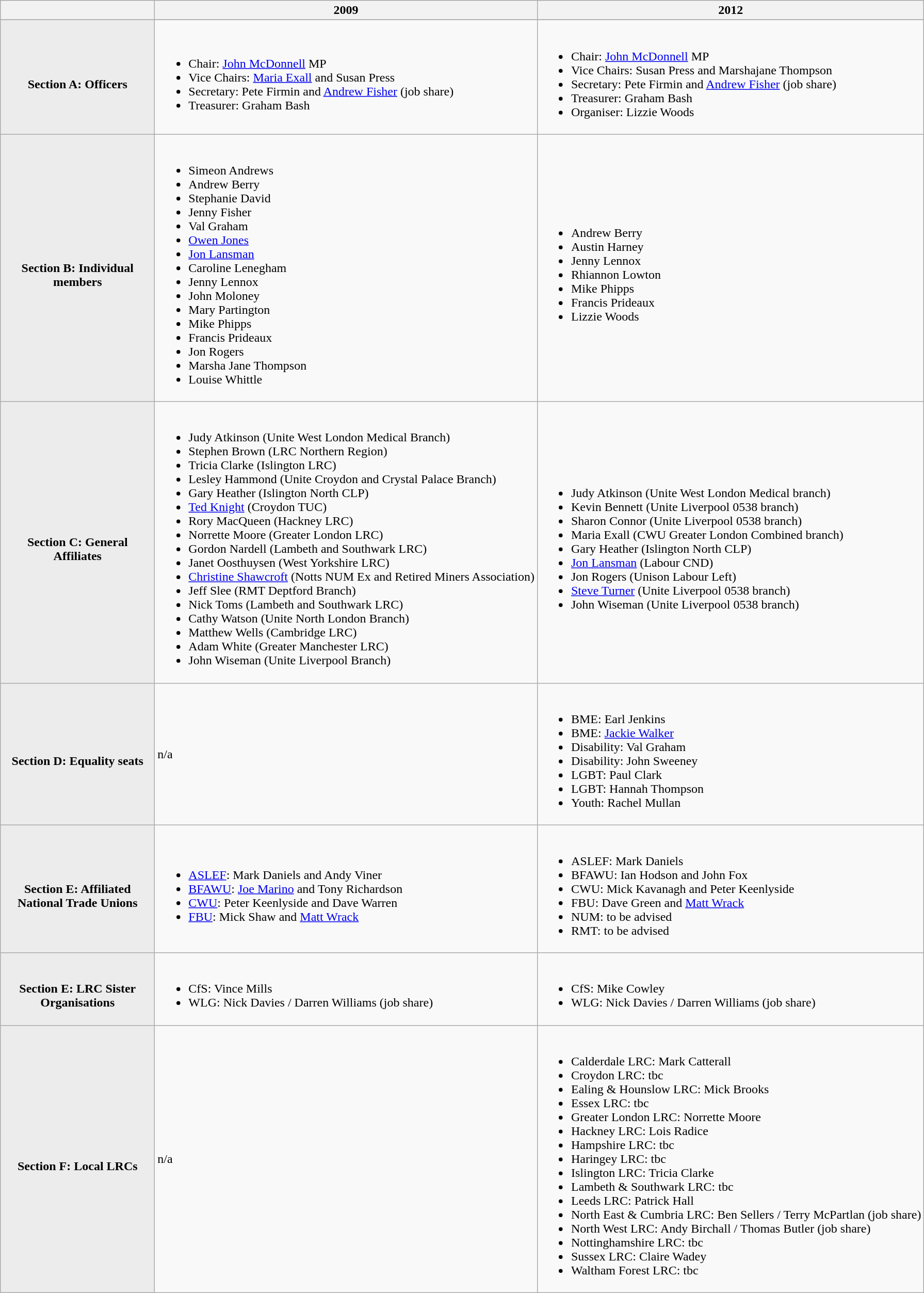<table class="wikitable">
<tr style="background: #ececec;">
<th style="width:12em"></th>
<th>2009</th>
<th>2012</th>
</tr>
<tr>
</tr>
<tr>
</tr>
<tr>
</tr>
<tr>
</tr>
<tr>
</tr>
<tr>
<th style="background: #ececec;"><br><strong>Section A: Officers</strong></th>
<td><br><ul><li>Chair: <a href='#'>John McDonnell</a> MP</li><li>Vice Chairs: <a href='#'>Maria Exall</a> and Susan Press</li><li>Secretary: Pete Firmin and <a href='#'>Andrew Fisher</a> (job share)</li><li>Treasurer: Graham Bash</li></ul></td>
<td><br><ul><li>Chair: <a href='#'>John McDonnell</a> MP</li><li>Vice Chairs: Susan Press and Marshajane Thompson</li><li>Secretary: Pete Firmin and <a href='#'>Andrew Fisher</a> (job share)</li><li>Treasurer: Graham Bash</li><li>Organiser: Lizzie Woods</li></ul></td>
</tr>
<tr>
<th style="background: #ececec;"><br><strong>Section B: Individual members</strong></th>
<td><br><ul><li>Simeon Andrews</li><li>Andrew Berry</li><li>Stephanie David</li><li>Jenny Fisher</li><li>Val Graham</li><li><a href='#'>Owen Jones</a></li><li><a href='#'>Jon Lansman</a></li><li>Caroline Lenegham</li><li>Jenny Lennox</li><li>John Moloney</li><li>Mary Partington</li><li>Mike Phipps</li><li>Francis Prideaux</li><li>Jon Rogers</li><li>Marsha Jane Thompson</li><li>Louise Whittle</li></ul></td>
<td><br><ul><li>Andrew Berry</li><li>Austin Harney</li><li>Jenny Lennox</li><li>Rhiannon Lowton</li><li>Mike Phipps</li><li>Francis Prideaux</li><li>Lizzie Woods</li></ul></td>
</tr>
<tr>
<th style="background: #ececec;"><br><strong>Section C: General Affiliates</strong></th>
<td><br><ul><li>Judy Atkinson (Unite West London Medical Branch)</li><li>Stephen Brown (LRC Northern Region)</li><li>Tricia Clarke (Islington LRC)</li><li>Lesley Hammond (Unite Croydon and Crystal Palace Branch)</li><li>Gary Heather (Islington North CLP)</li><li><a href='#'>Ted Knight</a> (Croydon TUC)</li><li>Rory MacQueen (Hackney LRC)</li><li>Norrette Moore (Greater London LRC)</li><li>Gordon Nardell (Lambeth and Southwark LRC)</li><li>Janet Oosthuysen (West Yorkshire LRC)</li><li><a href='#'>Christine Shawcroft</a> (Notts NUM Ex and Retired Miners Association)</li><li>Jeff Slee (RMT Deptford Branch)</li><li>Nick Toms (Lambeth and Southwark LRC)</li><li>Cathy Watson (Unite North London Branch)</li><li>Matthew Wells (Cambridge LRC)</li><li>Adam White (Greater Manchester LRC)</li><li>John Wiseman (Unite Liverpool Branch)</li></ul></td>
<td><br><ul><li>Judy Atkinson (Unite West London Medical branch)</li><li>Kevin Bennett (Unite Liverpool 0538 branch)</li><li>Sharon Connor (Unite Liverpool 0538 branch)</li><li>Maria Exall (CWU Greater London Combined branch)</li><li>Gary Heather (Islington North CLP)</li><li><a href='#'>Jon Lansman</a> (Labour CND)</li><li>Jon Rogers (Unison Labour Left)</li><li><a href='#'>Steve Turner</a> (Unite Liverpool 0538 branch)</li><li>John Wiseman (Unite Liverpool 0538 branch)</li></ul></td>
</tr>
<tr>
<th style="background: #ececec;"><br><strong>Section D: Equality seats</strong></th>
<td>n/a</td>
<td><br><ul><li>BME: Earl Jenkins</li><li>BME: <a href='#'>Jackie Walker</a></li><li>Disability: Val Graham</li><li>Disability: John Sweeney</li><li>LGBT: Paul Clark</li><li>LGBT: Hannah Thompson</li><li>Youth: Rachel Mullan</li></ul></td>
</tr>
<tr>
<th style="background: #ececec;"><br><strong>Section E: Affiliated National Trade Unions</strong></th>
<td><br><ul><li><a href='#'>ASLEF</a>: Mark Daniels and Andy Viner</li><li><a href='#'>BFAWU</a>: <a href='#'>Joe Marino</a> and Tony Richardson</li><li><a href='#'>CWU</a>: Peter Keenlyside and Dave Warren</li><li><a href='#'>FBU</a>: Mick Shaw and <a href='#'>Matt Wrack</a></li></ul></td>
<td><br><ul><li>ASLEF: Mark Daniels</li><li>BFAWU: Ian Hodson and John Fox</li><li>CWU: Mick Kavanagh and Peter Keenlyside</li><li>FBU: Dave Green and <a href='#'>Matt Wrack</a></li><li>NUM: to be advised</li><li>RMT: to be advised</li></ul></td>
</tr>
<tr>
<th style="background: #ececec;"><br><strong>Section E: LRC Sister Organisations</strong></th>
<td><br><ul><li>CfS: Vince Mills</li><li>WLG: Nick Davies / Darren Williams (job share)</li></ul></td>
<td><br><ul><li>CfS: Mike Cowley</li><li>WLG: Nick Davies / Darren Williams (job share)</li></ul></td>
</tr>
<tr>
<th style="background: #ececec;"><br><strong>Section F: Local LRCs</strong></th>
<td>n/a</td>
<td><br><ul><li>Calderdale LRC: Mark Catterall</li><li>Croydon LRC: tbc</li><li>Ealing & Hounslow LRC: Mick Brooks</li><li>Essex LRC: tbc</li><li>Greater London LRC: Norrette Moore</li><li>Hackney LRC: Lois Radice</li><li>Hampshire LRC: tbc</li><li>Haringey LRC: tbc</li><li>Islington LRC: Tricia Clarke</li><li>Lambeth & Southwark LRC: tbc</li><li>Leeds LRC: Patrick Hall</li><li>North East & Cumbria LRC: Ben Sellers / Terry McPartlan (job share)</li><li>North West LRC: Andy Birchall / Thomas Butler (job share)</li><li>Nottinghamshire LRC: tbc</li><li>Sussex LRC: Claire Wadey</li><li>Waltham Forest LRC: tbc</li></ul></td>
</tr>
</table>
